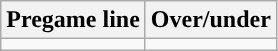<table class="wikitable">
<tr align="center">
<th>Pregame line</th>
<th>Over/under</th>
</tr>
<tr align="center">
<td></td>
<td></td>
</tr>
</table>
